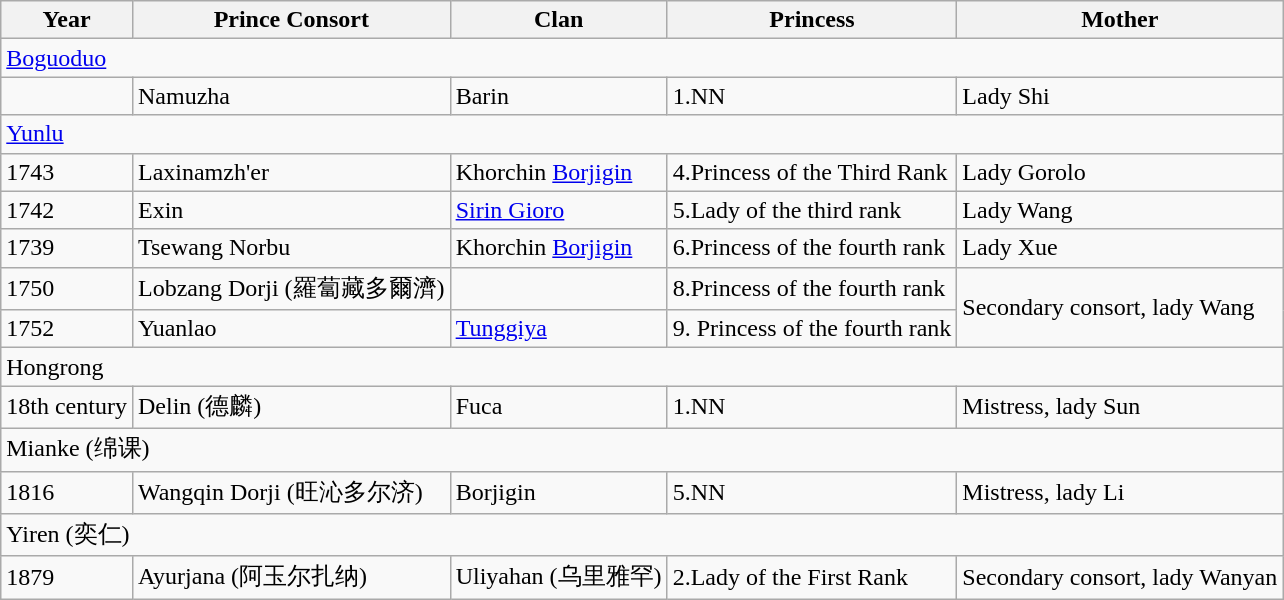<table class="wikitable">
<tr>
<th>Year</th>
<th>Prince Consort</th>
<th>Clan</th>
<th>Princess</th>
<th>Mother</th>
</tr>
<tr>
<td colspan="5"><a href='#'>Boguoduo</a></td>
</tr>
<tr>
<td></td>
<td>Namuzha</td>
<td>Barin</td>
<td>1.NN</td>
<td>Lady Shi</td>
</tr>
<tr>
<td colspan="5"><a href='#'>Yunlu</a></td>
</tr>
<tr>
<td>1743</td>
<td>Laxinamzh'er</td>
<td>Khorchin <a href='#'>Borjigin</a></td>
<td>4.Princess of the Third Rank</td>
<td>Lady Gorolo</td>
</tr>
<tr>
<td>1742</td>
<td>Exin</td>
<td><a href='#'>Sirin Gioro</a></td>
<td>5.Lady of the third rank</td>
<td>Lady Wang</td>
</tr>
<tr>
<td>1739</td>
<td>Tsewang Norbu</td>
<td>Khorchin <a href='#'>Borjigin</a></td>
<td>6.Princess of the fourth rank</td>
<td>Lady Xue</td>
</tr>
<tr>
<td>1750</td>
<td>Lobzang Dorji  (羅蔔藏多爾濟)</td>
<td></td>
<td>8.Princess of the fourth rank</td>
<td rowspan="2">Secondary consort, lady Wang</td>
</tr>
<tr>
<td>1752</td>
<td>Yuanlao</td>
<td><a href='#'>Tunggiya</a></td>
<td>9. Princess of the fourth rank</td>
</tr>
<tr>
<td colspan="5">Hongrong</td>
</tr>
<tr>
<td>18th century</td>
<td>Delin (德麟)</td>
<td>Fuca</td>
<td>1.NN</td>
<td>Mistress, lady Sun</td>
</tr>
<tr>
<td colspan="5">Mianke (绵课)</td>
</tr>
<tr>
<td>1816</td>
<td>Wangqin Dorji (旺沁多尔济)</td>
<td>Borjigin</td>
<td>5.NN</td>
<td>Mistress, lady Li</td>
</tr>
<tr>
<td colspan="5">Yiren (奕仁)</td>
</tr>
<tr>
<td>1879</td>
<td>Ayurjana (阿玉尔扎纳)</td>
<td>Uliyahan (乌里雅罕)</td>
<td>2.Lady of the First Rank</td>
<td>Secondary consort, lady Wanyan</td>
</tr>
</table>
